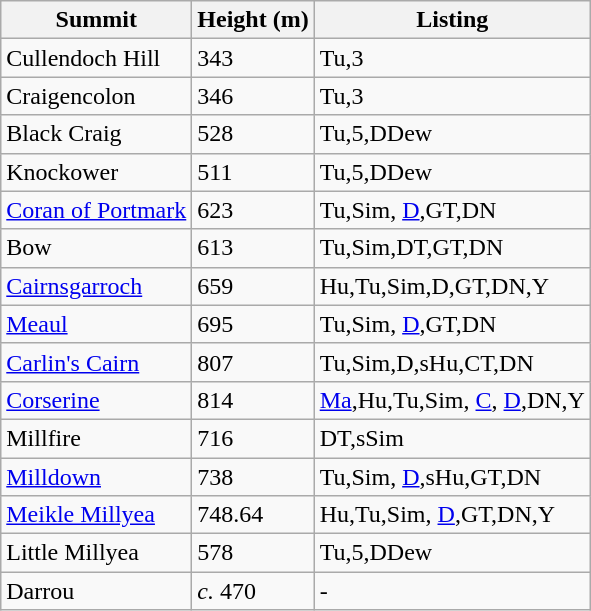<table class="wikitable sortable">
<tr>
<th>Summit</th>
<th>Height (m)</th>
<th>Listing</th>
</tr>
<tr>
<td>Cullendoch Hill</td>
<td>343</td>
<td>Tu,3</td>
</tr>
<tr>
<td>Craigencolon</td>
<td>346</td>
<td>Tu,3</td>
</tr>
<tr>
<td>Black Craig</td>
<td>528</td>
<td>Tu,5,DDew</td>
</tr>
<tr>
<td>Knockower</td>
<td>511</td>
<td>Tu,5,DDew</td>
</tr>
<tr>
<td><a href='#'>Coran of Portmark</a></td>
<td>623</td>
<td>Tu,Sim, <a href='#'>D</a>,GT,DN</td>
</tr>
<tr>
<td>Bow</td>
<td>613</td>
<td>Tu,Sim,DT,GT,DN</td>
</tr>
<tr>
<td><a href='#'>Cairnsgarroch</a></td>
<td>659</td>
<td>Hu,Tu,Sim,D,GT,DN,Y</td>
</tr>
<tr>
<td><a href='#'>Meaul</a></td>
<td>695</td>
<td>Tu,Sim, <a href='#'>D</a>,GT,DN</td>
</tr>
<tr>
<td><a href='#'>Carlin's Cairn</a></td>
<td>807</td>
<td>Tu,Sim,D,sHu,CT,DN</td>
</tr>
<tr>
<td><a href='#'>Corserine</a></td>
<td>814</td>
<td><a href='#'>Ma</a>,Hu,Tu,Sim, <a href='#'>C</a>, <a href='#'>D</a>,DN,Y</td>
</tr>
<tr>
<td>Millfire</td>
<td>716</td>
<td>DT,sSim</td>
</tr>
<tr>
<td><a href='#'>Milldown</a></td>
<td>738</td>
<td>Tu,Sim, <a href='#'>D</a>,sHu,GT,DN</td>
</tr>
<tr>
<td><a href='#'>Meikle Millyea</a></td>
<td>748.64</td>
<td>Hu,Tu,Sim, <a href='#'>D</a>,GT,DN,Y</td>
</tr>
<tr>
<td>Little Millyea</td>
<td>578</td>
<td>Tu,5,DDew</td>
</tr>
<tr>
<td>Darrou</td>
<td><em>c.</em> 470</td>
<td>-</td>
</tr>
</table>
